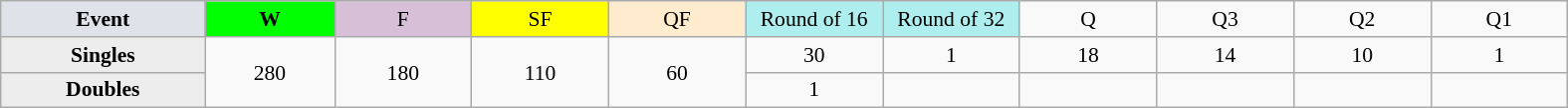<table class=wikitable style=font-size:90%;text-align:center>
<tr>
<td style="width:130px; background:#dfe2e9;"><strong>Event</strong></td>
<td style="width:80px; background:lime;"><strong>W</strong></td>
<td style="width:85px; background:thistle;">F</td>
<td style="width:85px; background:#ff0;">SF</td>
<td style="width:85px; background:#ffebcd;">QF</td>
<td style="width:85px; background:#afeeee;">Round of 16</td>
<td style="width:85px; background:#afeeee;">Round of 32</td>
<td width=85>Q</td>
<td width=85>Q3</td>
<td width=85>Q2</td>
<td width=85>Q1</td>
</tr>
<tr>
<th style="background:#ededed;">Singles</th>
<td rowspan=2>280</td>
<td rowspan=2>180</td>
<td rowspan=2>110</td>
<td rowspan=2>60</td>
<td>30</td>
<td>1</td>
<td>18</td>
<td>14</td>
<td>10</td>
<td>1</td>
</tr>
<tr>
<th style="background:#ededed;">Doubles</th>
<td>1</td>
<td></td>
<td></td>
<td></td>
<td></td>
<td></td>
</tr>
</table>
